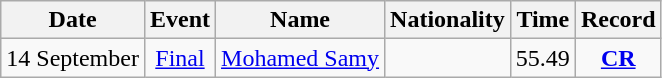<table class="wikitable" style=text-align:center>
<tr>
<th>Date</th>
<th>Event</th>
<th>Name</th>
<th>Nationality</th>
<th>Time</th>
<th>Record</th>
</tr>
<tr>
<td>14 September</td>
<td><a href='#'>Final</a></td>
<td align=left><a href='#'>Mohamed Samy</a></td>
<td align=left></td>
<td>55.49</td>
<td><strong><a href='#'>CR</a></strong></td>
</tr>
</table>
